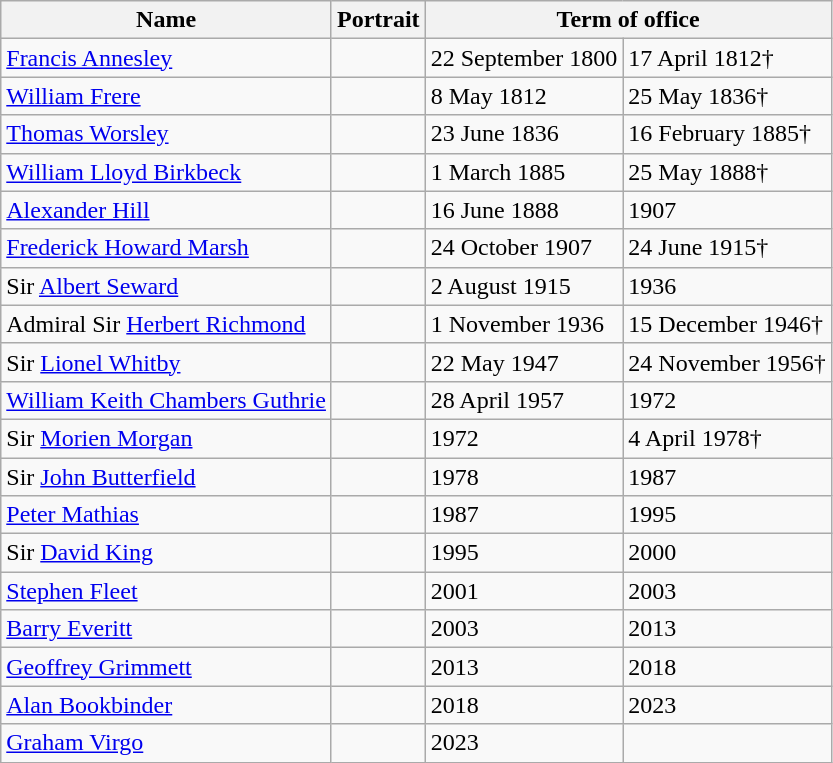<table class="wikitable">
<tr>
<th>Name</th>
<th>Portrait</th>
<th colspan=2>Term of office</th>
</tr>
<tr>
<td><a href='#'>Francis Annesley</a></td>
<td></td>
<td>22 September 1800</td>
<td>17 April 1812†</td>
</tr>
<tr>
<td><a href='#'>William Frere</a></td>
<td></td>
<td>8 May 1812</td>
<td>25 May 1836†</td>
</tr>
<tr>
<td><a href='#'>Thomas Worsley</a></td>
<td></td>
<td>23 June 1836</td>
<td>16 February 1885†</td>
</tr>
<tr>
<td><a href='#'>William Lloyd Birkbeck</a></td>
<td></td>
<td>1 March 1885</td>
<td>25 May 1888†</td>
</tr>
<tr>
<td><a href='#'>Alexander Hill</a></td>
<td></td>
<td>16 June 1888</td>
<td>1907</td>
</tr>
<tr>
<td><a href='#'>Frederick Howard Marsh</a></td>
<td></td>
<td>24 October 1907</td>
<td>24 June 1915†</td>
</tr>
<tr>
<td>Sir <a href='#'>Albert Seward</a></td>
<td></td>
<td>2 August 1915</td>
<td>1936</td>
</tr>
<tr>
<td>Admiral Sir <a href='#'>Herbert Richmond</a></td>
<td></td>
<td>1 November 1936</td>
<td>15 December 1946†</td>
</tr>
<tr>
<td>Sir <a href='#'>Lionel Whitby</a></td>
<td></td>
<td>22 May 1947</td>
<td>24 November 1956†</td>
</tr>
<tr>
<td><a href='#'>William Keith Chambers Guthrie</a></td>
<td></td>
<td>28 April 1957</td>
<td>1972</td>
</tr>
<tr>
<td>Sir <a href='#'>Morien Morgan</a></td>
<td></td>
<td>1972</td>
<td>4 April 1978†</td>
</tr>
<tr>
<td>Sir <a href='#'>John Butterfield</a></td>
<td></td>
<td>1978</td>
<td>1987</td>
</tr>
<tr>
<td><a href='#'>Peter Mathias</a></td>
<td></td>
<td>1987</td>
<td>1995</td>
</tr>
<tr>
<td>Sir <a href='#'>David King</a></td>
<td></td>
<td>1995</td>
<td>2000</td>
</tr>
<tr>
<td><a href='#'>Stephen Fleet</a></td>
<td></td>
<td>2001</td>
<td>2003</td>
</tr>
<tr>
<td><a href='#'>Barry Everitt</a></td>
<td></td>
<td>2003</td>
<td>2013</td>
</tr>
<tr>
<td><a href='#'>Geoffrey Grimmett</a></td>
<td></td>
<td>2013</td>
<td>2018</td>
</tr>
<tr>
<td><a href='#'>Alan Bookbinder</a></td>
<td></td>
<td>2018</td>
<td>2023</td>
</tr>
<tr>
<td><a href='#'>Graham Virgo</a></td>
<td></td>
<td>2023</td>
<td></td>
</tr>
</table>
